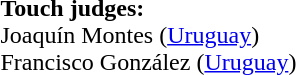<table style="width:100%">
<tr>
<td><br><strong>Touch judges:</strong>
<br> Joaquín Montes (<a href='#'>Uruguay</a>)
<br>Francisco González (<a href='#'>Uruguay</a>)</td>
</tr>
</table>
